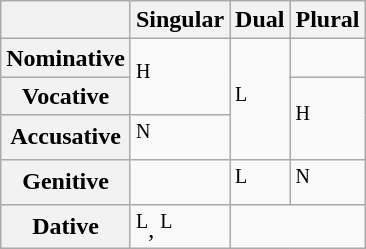<table class="wikitable">
<tr>
<th></th>
<th>Singular</th>
<th>Dual</th>
<th>Plural</th>
</tr>
<tr>
<th>Nominative</th>
<td rowspan="2"><sup>H</sup></td>
<td rowspan="3"><sup>L</sup></td>
<td></td>
</tr>
<tr>
<th>Vocative</th>
<td rowspan="2"><sup>H</sup></td>
</tr>
<tr>
<th>Accusative</th>
<td><sup>N</sup></td>
</tr>
<tr>
<th>Genitive</th>
<td></td>
<td><sup>L</sup></td>
<td><sup>N</sup></td>
</tr>
<tr>
<th>Dative</th>
<td><sup>L</sup>, <sup>L</sup></td>
<td colspan="2"></td>
</tr>
</table>
